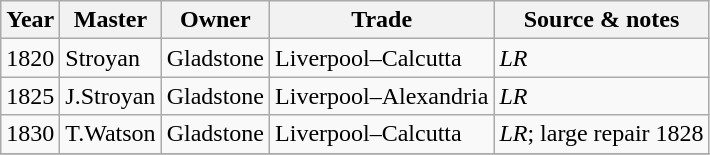<table class="wikitable">
<tr>
<th>Year</th>
<th>Master</th>
<th>Owner</th>
<th>Trade</th>
<th>Source & notes</th>
</tr>
<tr>
<td>1820</td>
<td>Stroyan</td>
<td>Gladstone</td>
<td>Liverpool–Calcutta</td>
<td><em>LR</em></td>
</tr>
<tr>
<td>1825</td>
<td>J.Stroyan</td>
<td>Gladstone</td>
<td>Liverpool–Alexandria</td>
<td><em>LR</em></td>
</tr>
<tr>
<td>1830</td>
<td>T.Watson</td>
<td>Gladstone</td>
<td>Liverpool–Calcutta</td>
<td><em>LR</em>; large repair 1828</td>
</tr>
<tr>
</tr>
</table>
